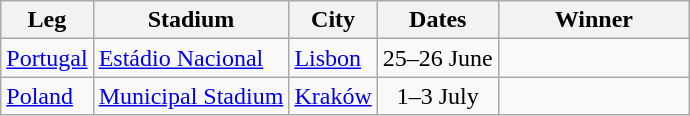<table class="wikitable sortable" text-align:left;">
<tr bgcolor="#efefef">
<th>Leg</th>
<th>Stadium</th>
<th>City</th>
<th>Dates</th>
<th style="width:7.5em;">Winner</th>
</tr>
<tr>
<td><a href='#'>Portugal</a></td>
<td><a href='#'>Estádio Nacional</a></td>
<td><a href='#'>Lisbon</a></td>
<td align=center>25–26 June</td>
<td></td>
</tr>
<tr>
<td><a href='#'>Poland</a></td>
<td><a href='#'>Municipal Stadium</a></td>
<td><a href='#'>Kraków</a></td>
<td align=center>1–3 July</td>
<td></td>
</tr>
</table>
